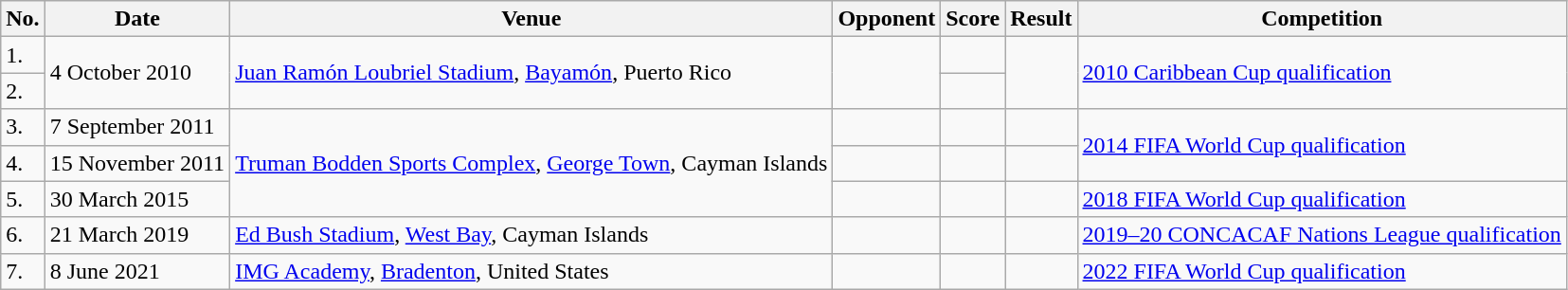<table class="wikitable" style="font-size:100%;">
<tr>
<th>No.</th>
<th>Date</th>
<th>Venue</th>
<th>Opponent</th>
<th>Score</th>
<th>Result</th>
<th>Competition</th>
</tr>
<tr>
<td>1.</td>
<td rowspan="2">4 October 2010</td>
<td rowspan="2"><a href='#'>Juan Ramón Loubriel Stadium</a>, <a href='#'>Bayamón</a>, Puerto Rico</td>
<td rowspan="2"></td>
<td></td>
<td rowspan="2"></td>
<td rowspan="2"><a href='#'>2010 Caribbean Cup qualification</a></td>
</tr>
<tr>
<td>2.</td>
<td></td>
</tr>
<tr>
<td>3.</td>
<td>7 September 2011</td>
<td rowspan=3><a href='#'>Truman Bodden Sports Complex</a>, <a href='#'>George Town</a>, Cayman Islands</td>
<td></td>
<td></td>
<td></td>
<td rowspan=2><a href='#'>2014 FIFA World Cup qualification</a></td>
</tr>
<tr>
<td>4.</td>
<td>15 November 2011</td>
<td></td>
<td></td>
<td></td>
</tr>
<tr>
<td>5.</td>
<td>30 March 2015</td>
<td></td>
<td></td>
<td></td>
<td><a href='#'>2018 FIFA World Cup qualification</a></td>
</tr>
<tr>
<td>6.</td>
<td>21 March 2019</td>
<td><a href='#'>Ed Bush Stadium</a>, <a href='#'>West Bay</a>, Cayman Islands</td>
<td></td>
<td></td>
<td></td>
<td><a href='#'>2019–20 CONCACAF Nations League qualification</a></td>
</tr>
<tr>
<td>7.</td>
<td>8 June 2021</td>
<td><a href='#'>IMG Academy</a>, <a href='#'>Bradenton</a>, United States</td>
<td></td>
<td></td>
<td></td>
<td><a href='#'>2022 FIFA World Cup qualification</a></td>
</tr>
</table>
